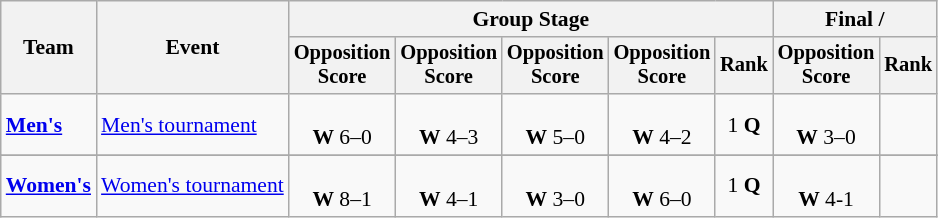<table class="wikitable" style="font-size:90%">
<tr>
<th rowspan=2>Team</th>
<th rowspan=2>Event</th>
<th colspan=5>Group Stage</th>
<th colspan=2>Final / </th>
</tr>
<tr style="font-size:95%">
<th>Opposition<br>Score</th>
<th>Opposition<br>Score</th>
<th>Opposition<br>Score</th>
<th>Opposition<br>Score</th>
<th>Rank</th>
<th>Opposition<br>Score</th>
<th>Rank</th>
</tr>
<tr align=center>
<td align=left><strong><a href='#'>Men's</a></strong></td>
<td align=left><a href='#'>Men's tournament</a></td>
<td><br><strong>W</strong> 6–0</td>
<td><br><strong>W</strong> 4–3</td>
<td><br><strong>W</strong> 5–0</td>
<td><br><strong>W</strong> 4–2</td>
<td>1 <strong>Q</strong></td>
<td><br><strong>W</strong> 3–0</td>
<td></td>
</tr>
<tr>
</tr>
<tr align=center>
<td align=left><strong><a href='#'>Women's</a></strong></td>
<td align=left><a href='#'>Women's tournament</a></td>
<td><br><strong>W</strong> 8–1</td>
<td><br><strong>W</strong> 4–1</td>
<td><br><strong>W</strong> 3–0</td>
<td><br><strong>W</strong> 6–0</td>
<td>1 <strong>Q</strong></td>
<td><br><strong>W</strong> 4-1</td>
<td></td>
</tr>
</table>
